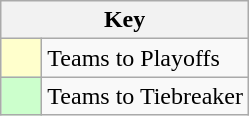<table class="wikitable" style="text-align: center;">
<tr>
<th colspan=2>Key</th>
</tr>
<tr>
<td style="background:#ffffcc; width:20px;"></td>
<td align=left>Teams to Playoffs</td>
</tr>
<tr>
<td style="background:#ccffcc; width:20px;"></td>
<td align=left>Teams to Tiebreaker</td>
</tr>
</table>
